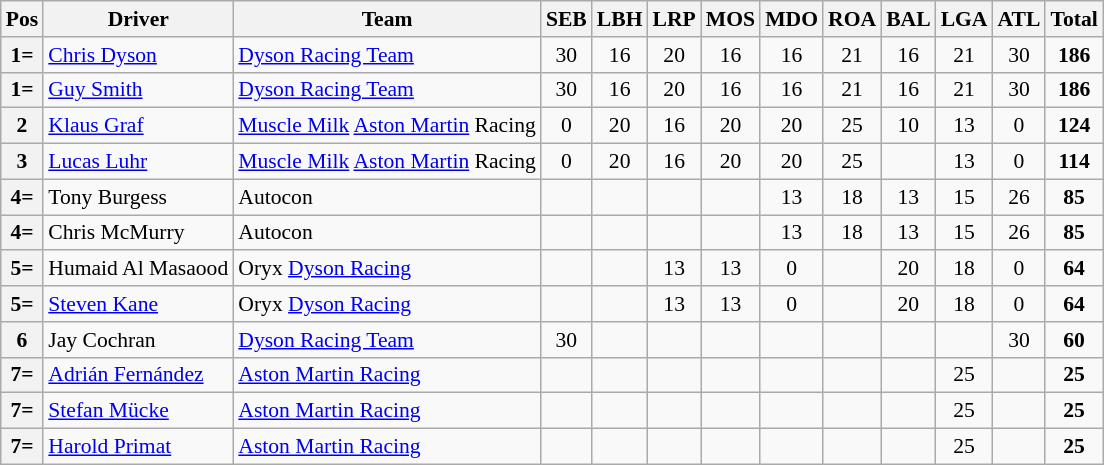<table class="wikitable" style="font-size: 90%; text-align:center;">
<tr>
<th>Pos</th>
<th>Driver</th>
<th>Team</th>
<th>SEB</th>
<th>LBH</th>
<th>LRP</th>
<th>MOS</th>
<th>MDO</th>
<th>ROA</th>
<th>BAL</th>
<th>LGA</th>
<th>ATL</th>
<th>Total</th>
</tr>
<tr>
<th>1=</th>
<td align=left> <a href='#'>Chris Dyson</a></td>
<td align=left> <a href='#'>Dyson Racing Team</a></td>
<td>30</td>
<td>16</td>
<td>20</td>
<td>16</td>
<td>16</td>
<td>21</td>
<td>16</td>
<td>21</td>
<td>30</td>
<td><strong>186</strong></td>
</tr>
<tr>
<th>1=</th>
<td align=left> <a href='#'>Guy Smith</a></td>
<td align=left> <a href='#'>Dyson Racing Team</a></td>
<td>30</td>
<td>16</td>
<td>20</td>
<td>16</td>
<td>16</td>
<td>21</td>
<td>16</td>
<td>21</td>
<td>30</td>
<td><strong>186</strong></td>
</tr>
<tr>
<th>2</th>
<td align=left> <a href='#'>Klaus Graf</a></td>
<td align=left> <a href='#'>Muscle Milk</a> <a href='#'>Aston Martin</a> Racing</td>
<td>0</td>
<td>20</td>
<td>16</td>
<td>20</td>
<td>20</td>
<td>25</td>
<td>10</td>
<td>13</td>
<td>0</td>
<td><strong>124</strong></td>
</tr>
<tr>
<th>3</th>
<td align=left> <a href='#'>Lucas Luhr</a></td>
<td align=left> <a href='#'>Muscle Milk</a> <a href='#'>Aston Martin</a> Racing</td>
<td>0</td>
<td>20</td>
<td>16</td>
<td>20</td>
<td>20</td>
<td>25</td>
<td></td>
<td>13</td>
<td>0</td>
<td><strong>114</strong></td>
</tr>
<tr>
<th>4=</th>
<td align=left> Tony Burgess</td>
<td align=left> Autocon</td>
<td></td>
<td></td>
<td></td>
<td></td>
<td>13</td>
<td>18</td>
<td>13</td>
<td>15</td>
<td>26</td>
<td><strong>85</strong></td>
</tr>
<tr>
<th>4=</th>
<td align=left> Chris McMurry</td>
<td align=left> Autocon</td>
<td></td>
<td></td>
<td></td>
<td></td>
<td>13</td>
<td>18</td>
<td>13</td>
<td>15</td>
<td>26</td>
<td><strong>85</strong></td>
</tr>
<tr>
<th>5=</th>
<td align=left> Humaid Al Masaood</td>
<td align=left> Oryx <a href='#'>Dyson Racing</a></td>
<td></td>
<td></td>
<td>13</td>
<td>13</td>
<td>0</td>
<td></td>
<td>20</td>
<td>18</td>
<td>0</td>
<td><strong>64</strong></td>
</tr>
<tr>
<th>5=</th>
<td align=left> <a href='#'>Steven Kane</a></td>
<td align=left> Oryx <a href='#'>Dyson Racing</a></td>
<td></td>
<td></td>
<td>13</td>
<td>13</td>
<td>0</td>
<td></td>
<td>20</td>
<td>18</td>
<td>0</td>
<td><strong>64</strong></td>
</tr>
<tr>
<th>6</th>
<td align=left> Jay Cochran</td>
<td align=left> <a href='#'>Dyson Racing Team</a></td>
<td>30</td>
<td></td>
<td></td>
<td></td>
<td></td>
<td></td>
<td></td>
<td></td>
<td>30</td>
<td><strong>60</strong></td>
</tr>
<tr>
<th>7=</th>
<td align=left> <a href='#'>Adrián Fernández</a></td>
<td align=left> <a href='#'>Aston Martin Racing</a></td>
<td></td>
<td></td>
<td></td>
<td></td>
<td></td>
<td></td>
<td></td>
<td>25</td>
<td></td>
<td><strong>25</strong></td>
</tr>
<tr>
<th>7=</th>
<td align=left> <a href='#'>Stefan Mücke</a></td>
<td align=left> <a href='#'>Aston Martin Racing</a></td>
<td></td>
<td></td>
<td></td>
<td></td>
<td></td>
<td></td>
<td></td>
<td>25</td>
<td></td>
<td><strong>25</strong></td>
</tr>
<tr>
<th>7=</th>
<td align=left> <a href='#'>Harold Primat</a></td>
<td align=left> <a href='#'>Aston Martin Racing</a></td>
<td></td>
<td></td>
<td></td>
<td></td>
<td></td>
<td></td>
<td></td>
<td>25</td>
<td></td>
<td><strong>25</strong></td>
</tr>
</table>
